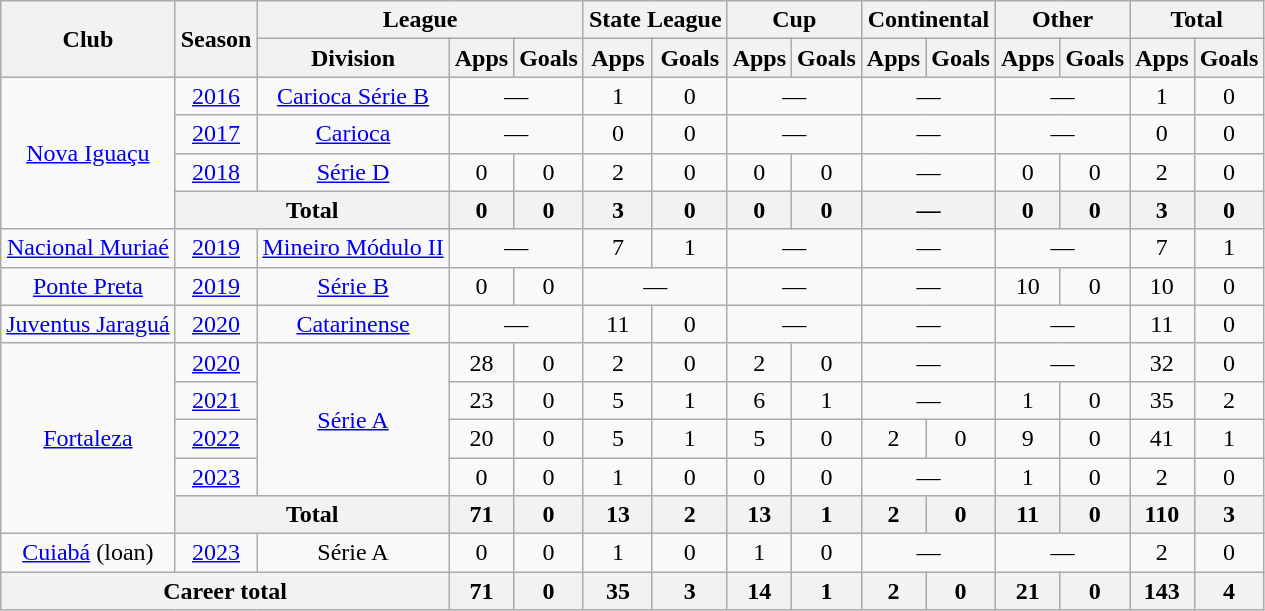<table class="wikitable" style="text-align: center">
<tr>
<th rowspan="2">Club</th>
<th rowspan="2">Season</th>
<th colspan="3">League</th>
<th colspan="2">State League</th>
<th colspan="2">Cup</th>
<th colspan="2">Continental</th>
<th colspan="2">Other</th>
<th colspan="2">Total</th>
</tr>
<tr>
<th>Division</th>
<th>Apps</th>
<th>Goals</th>
<th>Apps</th>
<th>Goals</th>
<th>Apps</th>
<th>Goals</th>
<th>Apps</th>
<th>Goals</th>
<th>Apps</th>
<th>Goals</th>
<th>Apps</th>
<th>Goals</th>
</tr>
<tr>
<td rowspan="4"><a href='#'>Nova Iguaçu</a></td>
<td><a href='#'>2016</a></td>
<td><a href='#'>Carioca Série B</a></td>
<td colspan="2">—</td>
<td>1</td>
<td>0</td>
<td colspan="2">—</td>
<td colspan="2">—</td>
<td colspan="2">—</td>
<td>1</td>
<td>0</td>
</tr>
<tr>
<td><a href='#'>2017</a></td>
<td><a href='#'>Carioca</a></td>
<td colspan="2">—</td>
<td>0</td>
<td>0</td>
<td colspan="2">—</td>
<td colspan="2">—</td>
<td colspan="2">—</td>
<td>0</td>
<td>0</td>
</tr>
<tr>
<td><a href='#'>2018</a></td>
<td><a href='#'>Série D</a></td>
<td>0</td>
<td>0</td>
<td>2</td>
<td>0</td>
<td>0</td>
<td>0</td>
<td colspan="2">—</td>
<td>0</td>
<td>0</td>
<td>2</td>
<td>0</td>
</tr>
<tr>
<th colspan="2">Total</th>
<th>0</th>
<th>0</th>
<th>3</th>
<th>0</th>
<th>0</th>
<th>0</th>
<th colspan="2">—</th>
<th>0</th>
<th>0</th>
<th>3</th>
<th>0</th>
</tr>
<tr>
<td><a href='#'>Nacional Muriaé</a></td>
<td><a href='#'>2019</a></td>
<td><a href='#'>Mineiro Módulo II</a></td>
<td colspan="2">—</td>
<td>7</td>
<td>1</td>
<td colspan="2">—</td>
<td colspan="2">—</td>
<td colspan="2">—</td>
<td>7</td>
<td>1</td>
</tr>
<tr>
<td><a href='#'>Ponte Preta</a></td>
<td><a href='#'>2019</a></td>
<td><a href='#'>Série B</a></td>
<td>0</td>
<td>0</td>
<td colspan="2">—</td>
<td colspan="2">—</td>
<td colspan="2">—</td>
<td>10</td>
<td>0</td>
<td>10</td>
<td>0</td>
</tr>
<tr>
<td><a href='#'>Juventus Jaraguá</a></td>
<td><a href='#'>2020</a></td>
<td><a href='#'>Catarinense</a></td>
<td colspan="2">—</td>
<td>11</td>
<td>0</td>
<td colspan="2">—</td>
<td colspan="2">—</td>
<td colspan="2">—</td>
<td>11</td>
<td>0</td>
</tr>
<tr>
<td rowspan="5"><a href='#'>Fortaleza</a></td>
<td><a href='#'>2020</a></td>
<td rowspan="4"><a href='#'>Série A</a></td>
<td>28</td>
<td>0</td>
<td>2</td>
<td>0</td>
<td>2</td>
<td>0</td>
<td colspan="2">—</td>
<td colspan="2">—</td>
<td>32</td>
<td>0</td>
</tr>
<tr>
<td><a href='#'>2021</a></td>
<td>23</td>
<td>0</td>
<td>5</td>
<td>1</td>
<td>6</td>
<td>1</td>
<td colspan="2">—</td>
<td>1</td>
<td>0</td>
<td>35</td>
<td>2</td>
</tr>
<tr>
<td><a href='#'>2022</a></td>
<td>20</td>
<td>0</td>
<td>5</td>
<td>1</td>
<td>5</td>
<td>0</td>
<td>2</td>
<td>0</td>
<td>9</td>
<td>0</td>
<td>41</td>
<td>1</td>
</tr>
<tr>
<td><a href='#'>2023</a></td>
<td>0</td>
<td>0</td>
<td>1</td>
<td>0</td>
<td>0</td>
<td>0</td>
<td colspan="2">—</td>
<td>1</td>
<td>0</td>
<td>2</td>
<td>0</td>
</tr>
<tr>
<th colspan="2">Total</th>
<th>71</th>
<th>0</th>
<th>13</th>
<th>2</th>
<th>13</th>
<th>1</th>
<th>2</th>
<th>0</th>
<th>11</th>
<th>0</th>
<th>110</th>
<th>3</th>
</tr>
<tr>
<td><a href='#'>Cuiabá</a> (loan)</td>
<td><a href='#'>2023</a></td>
<td>Série A</td>
<td>0</td>
<td>0</td>
<td>1</td>
<td>0</td>
<td>1</td>
<td>0</td>
<td colspan="2">—</td>
<td colspan="2">—</td>
<td>2</td>
<td>0</td>
</tr>
<tr>
<th colspan="3"><strong>Career total</strong></th>
<th>71</th>
<th>0</th>
<th>35</th>
<th>3</th>
<th>14</th>
<th>1</th>
<th>2</th>
<th>0</th>
<th>21</th>
<th>0</th>
<th>143</th>
<th>4</th>
</tr>
</table>
